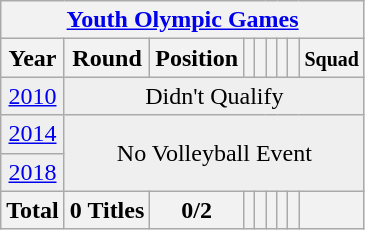<table class="wikitable" style="text-align: center;">
<tr>
<th colspan=9><a href='#'>Youth Olympic Games</a></th>
</tr>
<tr>
<th>Year</th>
<th>Round</th>
<th>Position</th>
<th></th>
<th></th>
<th></th>
<th></th>
<th></th>
<th><small>Squad</small></th>
</tr>
<tr bgcolor="efefef">
<td> <a href='#'>2010</a></td>
<td colspan=9>Didn't Qualify</td>
</tr>
<tr bgcolor="efefef">
<td> <a href='#'>2014</a></td>
<td colspan=9 rowspan=2 align=center>No Volleyball Event</td>
</tr>
<tr bgcolor="efefef">
<td> <a href='#'>2018</a></td>
</tr>
<tr>
<th>Total</th>
<th>0 Titles</th>
<th>0/2</th>
<th></th>
<th></th>
<th></th>
<th></th>
<th></th>
<th></th>
</tr>
</table>
